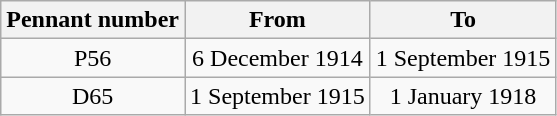<table class="wikitable" style="text-align:center">
<tr>
<th>Pennant number</th>
<th>From</th>
<th>To</th>
</tr>
<tr>
<td>P56</td>
<td>6 December 1914</td>
<td>1 September 1915</td>
</tr>
<tr>
<td>D65</td>
<td>1 September 1915</td>
<td>1 January 1918</td>
</tr>
</table>
